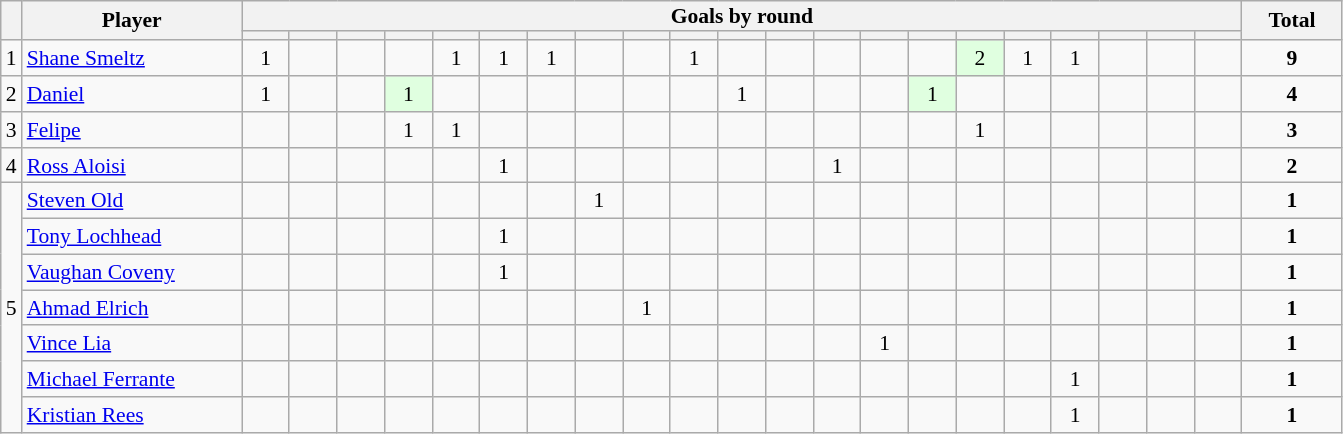<table class="wikitable" style="text-align:center; line-height: 90%; font-size:90%;">
<tr>
<th rowspan="2"></th>
<th rowspan="2" style="width:140px;">Player</th>
<th colspan="21" style="width:500px;">Goals by round</th>
<th rowspan="2" colspan="2" style="width:60px;">Total</th>
</tr>
<tr>
<th width=25></th>
<th width=25></th>
<th width=25></th>
<th width=25></th>
<th width=25></th>
<th width=25></th>
<th width=25></th>
<th width=25></th>
<th width=25></th>
<th width=25></th>
<th width=25></th>
<th width=25></th>
<th width=25></th>
<th width=25></th>
<th width=25></th>
<th width=25></th>
<th width=25></th>
<th width=25></th>
<th width=25></th>
<th width=25></th>
<th width=25></th>
</tr>
<tr>
<td>1</td>
<td align=left height=17> <a href='#'>Shane Smeltz</a></td>
<td>1</td>
<td></td>
<td></td>
<td></td>
<td>1</td>
<td>1</td>
<td>1</td>
<td></td>
<td></td>
<td>1</td>
<td></td>
<td></td>
<td></td>
<td></td>
<td></td>
<td style="background:#e0ffe0">2</td>
<td>1</td>
<td>1</td>
<td></td>
<td></td>
<td></td>
<td><strong>9</strong></td>
</tr>
<tr>
<td>2</td>
<td align=left height=17> <a href='#'>Daniel</a></td>
<td>1</td>
<td></td>
<td></td>
<td style="background:#e0ffe0">1</td>
<td></td>
<td></td>
<td></td>
<td></td>
<td></td>
<td></td>
<td>1</td>
<td></td>
<td></td>
<td></td>
<td style="background:#e0ffe0">1</td>
<td></td>
<td></td>
<td></td>
<td></td>
<td></td>
<td></td>
<td><strong>4</strong></td>
</tr>
<tr>
<td>3</td>
<td align=left height=17> <a href='#'>Felipe</a></td>
<td></td>
<td></td>
<td></td>
<td>1</td>
<td>1</td>
<td></td>
<td></td>
<td></td>
<td></td>
<td></td>
<td></td>
<td></td>
<td></td>
<td></td>
<td></td>
<td>1</td>
<td></td>
<td></td>
<td></td>
<td></td>
<td></td>
<td><strong>3</strong></td>
</tr>
<tr>
<td>4</td>
<td align=left height=17> <a href='#'>Ross Aloisi</a></td>
<td></td>
<td></td>
<td></td>
<td></td>
<td></td>
<td>1</td>
<td></td>
<td></td>
<td></td>
<td></td>
<td></td>
<td></td>
<td>1</td>
<td></td>
<td></td>
<td></td>
<td></td>
<td></td>
<td></td>
<td></td>
<td></td>
<td><strong>2</strong></td>
</tr>
<tr>
<td rowspan="7">5</td>
<td align=left height=17> <a href='#'>Steven Old</a></td>
<td></td>
<td></td>
<td></td>
<td></td>
<td></td>
<td></td>
<td></td>
<td>1</td>
<td></td>
<td></td>
<td></td>
<td></td>
<td></td>
<td></td>
<td></td>
<td></td>
<td></td>
<td></td>
<td></td>
<td></td>
<td></td>
<td><strong>1</strong></td>
</tr>
<tr>
<td align=left height=17> <a href='#'>Tony Lochhead</a></td>
<td></td>
<td></td>
<td></td>
<td></td>
<td></td>
<td>1</td>
<td></td>
<td></td>
<td></td>
<td></td>
<td></td>
<td></td>
<td></td>
<td></td>
<td></td>
<td></td>
<td></td>
<td></td>
<td></td>
<td></td>
<td></td>
<td><strong>1</strong></td>
</tr>
<tr>
<td align=left height=17> <a href='#'>Vaughan Coveny</a></td>
<td></td>
<td></td>
<td></td>
<td></td>
<td></td>
<td>1</td>
<td></td>
<td></td>
<td></td>
<td></td>
<td></td>
<td></td>
<td></td>
<td></td>
<td></td>
<td></td>
<td></td>
<td></td>
<td></td>
<td></td>
<td></td>
<td><strong>1</strong></td>
</tr>
<tr>
<td align=left height=17> <a href='#'>Ahmad Elrich</a></td>
<td></td>
<td></td>
<td></td>
<td></td>
<td></td>
<td></td>
<td></td>
<td></td>
<td>1</td>
<td></td>
<td></td>
<td></td>
<td></td>
<td></td>
<td></td>
<td></td>
<td></td>
<td></td>
<td></td>
<td></td>
<td></td>
<td><strong>1</strong></td>
</tr>
<tr>
<td align=left height=17> <a href='#'>Vince Lia</a></td>
<td></td>
<td></td>
<td></td>
<td></td>
<td></td>
<td></td>
<td></td>
<td></td>
<td></td>
<td></td>
<td></td>
<td></td>
<td></td>
<td>1</td>
<td></td>
<td></td>
<td></td>
<td></td>
<td></td>
<td></td>
<td></td>
<td><strong>1</strong></td>
</tr>
<tr>
<td align=left height=17> <a href='#'>Michael Ferrante</a></td>
<td></td>
<td></td>
<td></td>
<td></td>
<td></td>
<td></td>
<td></td>
<td></td>
<td></td>
<td></td>
<td></td>
<td></td>
<td></td>
<td></td>
<td></td>
<td></td>
<td></td>
<td>1</td>
<td></td>
<td></td>
<td></td>
<td><strong>1</strong></td>
</tr>
<tr>
<td align=left height=17> <a href='#'>Kristian Rees</a></td>
<td></td>
<td></td>
<td></td>
<td></td>
<td></td>
<td></td>
<td></td>
<td></td>
<td></td>
<td></td>
<td></td>
<td></td>
<td></td>
<td></td>
<td></td>
<td></td>
<td></td>
<td>1</td>
<td></td>
<td></td>
<td></td>
<td><strong>1</strong></td>
</tr>
</table>
